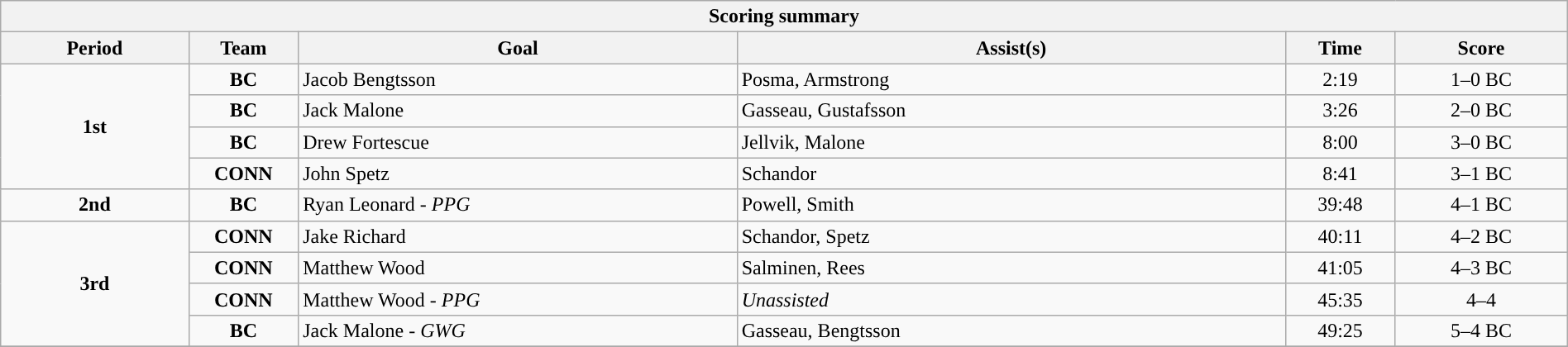<table style="width:100%;" class="wikitable">
<tr>
<th colspan=6>Scoring summary</th>
</tr>
<tr>
<th style="width:12%;">Period</th>
<th style="width:7%;">Team</th>
<th style="width:28%;">Goal</th>
<th style="width:35%;">Assist(s)</th>
<th style="width:7%;">Time</th>
<th style="width:11%;">Score</th>
</tr>
<tr>
<td style="text-align:center;" rowspan="4"><strong>1st</strong></td>
<td align=center><strong>BC</strong></td>
<td>Jacob Bengtsson</td>
<td>Posma, Armstrong</td>
<td align=center>2:19</td>
<td align=center>1–0 BC</td>
</tr>
<tr>
<td align=center><strong>BC</strong></td>
<td>Jack Malone</td>
<td>Gasseau, Gustafsson</td>
<td align=center>3:26</td>
<td align=center>2–0 BC</td>
</tr>
<tr>
<td align=center><strong>BC</strong></td>
<td>Drew Fortescue</td>
<td>Jellvik, Malone</td>
<td align=center>8:00</td>
<td align=center>3–0 BC</td>
</tr>
<tr>
<td align=center><strong>CONN</strong></td>
<td>John Spetz</td>
<td>Schandor</td>
<td align=center>8:41</td>
<td align=center>3–1 BC</td>
</tr>
<tr>
<td style="text-align:center;" rowspan="1"><strong>2nd</strong></td>
<td align=center><strong>BC</strong></td>
<td>Ryan Leonard - <em>PPG</em></td>
<td>Powell, Smith</td>
<td align=center>39:48</td>
<td align=center>4–1 BC</td>
</tr>
<tr>
<td style="text-align:center;" rowspan="4"><strong>3rd</strong></td>
<td align=center><strong>CONN</strong></td>
<td>Jake Richard</td>
<td>Schandor, Spetz</td>
<td align=center>40:11</td>
<td align=center>4–2 BC</td>
</tr>
<tr>
<td align=center><strong>CONN</strong></td>
<td>Matthew Wood</td>
<td>Salminen, Rees</td>
<td align=center>41:05</td>
<td align=center>4–3 BC</td>
</tr>
<tr>
<td align=center><strong>CONN</strong></td>
<td>Matthew Wood - <em>PPG</em></td>
<td><em>Unassisted</em></td>
<td align=center>45:35</td>
<td align=center>4–4</td>
</tr>
<tr>
<td align=center><strong>BC</strong></td>
<td>Jack Malone - <em>GWG</em></td>
<td>Gasseau, Bengtsson</td>
<td align=center>49:25</td>
<td align=center>5–4 BC</td>
</tr>
<tr>
</tr>
</table>
